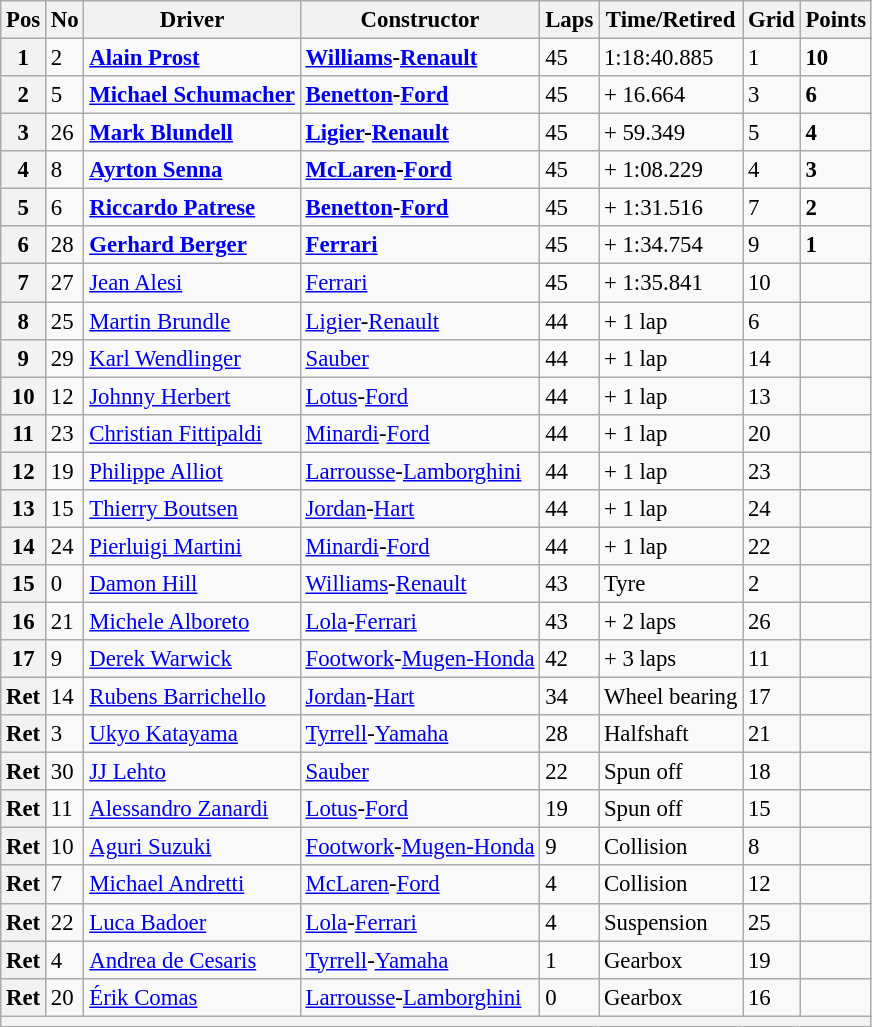<table class="wikitable" style="font-size: 95%;">
<tr>
<th>Pos</th>
<th>No</th>
<th>Driver</th>
<th>Constructor</th>
<th>Laps</th>
<th>Time/Retired</th>
<th>Grid</th>
<th>Points</th>
</tr>
<tr>
<th>1</th>
<td>2</td>
<td> <strong><a href='#'>Alain Prost</a></strong></td>
<td><strong><a href='#'>Williams</a>-<a href='#'>Renault</a></strong></td>
<td>45</td>
<td>1:18:40.885</td>
<td>1</td>
<td><strong>10</strong></td>
</tr>
<tr>
<th>2</th>
<td>5</td>
<td> <strong><a href='#'>Michael Schumacher</a></strong></td>
<td><strong><a href='#'>Benetton</a>-<a href='#'>Ford</a></strong></td>
<td>45</td>
<td>+ 16.664</td>
<td>3</td>
<td><strong>6</strong></td>
</tr>
<tr>
<th>3</th>
<td>26</td>
<td> <strong><a href='#'>Mark Blundell</a></strong></td>
<td><strong><a href='#'>Ligier</a>-<a href='#'>Renault</a></strong></td>
<td>45</td>
<td>+ 59.349</td>
<td>5</td>
<td><strong>4</strong></td>
</tr>
<tr>
<th>4</th>
<td>8</td>
<td> <strong><a href='#'>Ayrton Senna</a></strong></td>
<td><strong><a href='#'>McLaren</a>-<a href='#'>Ford</a></strong></td>
<td>45</td>
<td>+ 1:08.229</td>
<td>4</td>
<td><strong>3</strong></td>
</tr>
<tr>
<th>5</th>
<td>6</td>
<td> <strong><a href='#'>Riccardo Patrese</a></strong></td>
<td><strong><a href='#'>Benetton</a>-<a href='#'>Ford</a></strong></td>
<td>45</td>
<td>+ 1:31.516</td>
<td>7</td>
<td><strong>2</strong></td>
</tr>
<tr>
<th>6</th>
<td>28</td>
<td> <strong><a href='#'>Gerhard Berger</a></strong></td>
<td><strong><a href='#'>Ferrari</a></strong></td>
<td>45</td>
<td>+ 1:34.754</td>
<td>9</td>
<td><strong>1</strong></td>
</tr>
<tr>
<th>7</th>
<td>27</td>
<td> <a href='#'>Jean Alesi</a></td>
<td><a href='#'>Ferrari</a></td>
<td>45</td>
<td>+ 1:35.841</td>
<td>10</td>
<td> </td>
</tr>
<tr>
<th>8</th>
<td>25</td>
<td> <a href='#'>Martin Brundle</a></td>
<td><a href='#'>Ligier</a>-<a href='#'>Renault</a></td>
<td>44</td>
<td>+ 1 lap</td>
<td>6</td>
<td> </td>
</tr>
<tr>
<th>9</th>
<td>29</td>
<td> <a href='#'>Karl Wendlinger</a></td>
<td><a href='#'>Sauber</a></td>
<td>44</td>
<td>+ 1 lap</td>
<td>14</td>
<td> </td>
</tr>
<tr>
<th>10</th>
<td>12</td>
<td> <a href='#'>Johnny Herbert</a></td>
<td><a href='#'>Lotus</a>-<a href='#'>Ford</a></td>
<td>44</td>
<td>+ 1 lap</td>
<td>13</td>
<td> </td>
</tr>
<tr>
<th>11</th>
<td>23</td>
<td> <a href='#'>Christian Fittipaldi</a></td>
<td><a href='#'>Minardi</a>-<a href='#'>Ford</a></td>
<td>44</td>
<td>+ 1 lap</td>
<td>20</td>
<td> </td>
</tr>
<tr>
<th>12</th>
<td>19</td>
<td> <a href='#'>Philippe Alliot</a></td>
<td><a href='#'>Larrousse</a>-<a href='#'>Lamborghini</a></td>
<td>44</td>
<td>+ 1 lap</td>
<td>23</td>
<td> </td>
</tr>
<tr>
<th>13</th>
<td>15</td>
<td> <a href='#'>Thierry Boutsen</a></td>
<td><a href='#'>Jordan</a>-<a href='#'>Hart</a></td>
<td>44</td>
<td>+ 1 lap</td>
<td>24</td>
<td> </td>
</tr>
<tr>
<th>14</th>
<td>24</td>
<td> <a href='#'>Pierluigi Martini</a></td>
<td><a href='#'>Minardi</a>-<a href='#'>Ford</a></td>
<td>44</td>
<td>+ 1 lap</td>
<td>22</td>
<td> </td>
</tr>
<tr>
<th>15</th>
<td>0</td>
<td> <a href='#'>Damon Hill</a></td>
<td><a href='#'>Williams</a>-<a href='#'>Renault</a></td>
<td>43</td>
<td>Tyre</td>
<td>2</td>
<td> </td>
</tr>
<tr>
<th>16</th>
<td>21</td>
<td> <a href='#'>Michele Alboreto</a></td>
<td><a href='#'>Lola</a>-<a href='#'>Ferrari</a></td>
<td>43</td>
<td>+ 2 laps</td>
<td>26</td>
<td> </td>
</tr>
<tr>
<th>17</th>
<td>9</td>
<td> <a href='#'>Derek Warwick</a></td>
<td><a href='#'>Footwork</a>-<a href='#'>Mugen-Honda</a></td>
<td>42</td>
<td>+ 3 laps</td>
<td>11</td>
<td> </td>
</tr>
<tr>
<th>Ret</th>
<td>14</td>
<td> <a href='#'>Rubens Barrichello</a></td>
<td><a href='#'>Jordan</a>-<a href='#'>Hart</a></td>
<td>34</td>
<td>Wheel bearing</td>
<td>17</td>
<td> </td>
</tr>
<tr>
<th>Ret</th>
<td>3</td>
<td> <a href='#'>Ukyo Katayama</a></td>
<td><a href='#'>Tyrrell</a>-<a href='#'>Yamaha</a></td>
<td>28</td>
<td>Halfshaft</td>
<td>21</td>
<td> </td>
</tr>
<tr>
<th>Ret</th>
<td>30</td>
<td> <a href='#'>JJ Lehto</a></td>
<td><a href='#'>Sauber</a></td>
<td>22</td>
<td>Spun off</td>
<td>18</td>
<td> </td>
</tr>
<tr>
<th>Ret</th>
<td>11</td>
<td> <a href='#'>Alessandro Zanardi</a></td>
<td><a href='#'>Lotus</a>-<a href='#'>Ford</a></td>
<td>19</td>
<td>Spun off</td>
<td>15</td>
<td> </td>
</tr>
<tr>
<th>Ret</th>
<td>10</td>
<td> <a href='#'>Aguri Suzuki</a></td>
<td><a href='#'>Footwork</a>-<a href='#'>Mugen-Honda</a></td>
<td>9</td>
<td>Collision</td>
<td>8</td>
<td> </td>
</tr>
<tr>
<th>Ret</th>
<td>7</td>
<td> <a href='#'>Michael Andretti</a></td>
<td><a href='#'>McLaren</a>-<a href='#'>Ford</a></td>
<td>4</td>
<td>Collision</td>
<td>12</td>
<td> </td>
</tr>
<tr>
<th>Ret</th>
<td>22</td>
<td> <a href='#'>Luca Badoer</a></td>
<td><a href='#'>Lola</a>-<a href='#'>Ferrari</a></td>
<td>4</td>
<td>Suspension</td>
<td>25</td>
<td> </td>
</tr>
<tr>
<th>Ret</th>
<td>4</td>
<td> <a href='#'>Andrea de Cesaris</a></td>
<td><a href='#'>Tyrrell</a>-<a href='#'>Yamaha</a></td>
<td>1</td>
<td>Gearbox</td>
<td>19</td>
<td> </td>
</tr>
<tr>
<th>Ret</th>
<td>20</td>
<td> <a href='#'>Érik Comas</a></td>
<td><a href='#'>Larrousse</a>-<a href='#'>Lamborghini</a></td>
<td>0</td>
<td>Gearbox</td>
<td>16</td>
<td> </td>
</tr>
<tr>
<th colspan="8"></th>
</tr>
</table>
